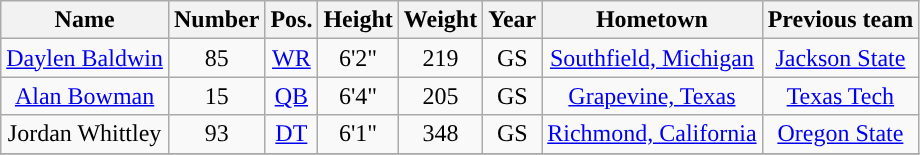<table class="wikitable sortable sortable" style="text-align: center">
<tr align=center>
<th>Name</th>
<th>Number</th>
<th>Pos.</th>
<th>Height</th>
<th>Weight</th>
<th>Year</th>
<th>Hometown</th>
<th>Previous team</th>
</tr>
<tr>
<td><a href='#'>Daylen Baldwin</a></td>
<td>85</td>
<td><a href='#'>WR</a></td>
<td>6'2"</td>
<td>219</td>
<td>GS</td>
<td><a href='#'>Southfield, Michigan</a></td>
<td><a href='#'>Jackson State</a></td>
</tr>
<tr>
<td><a href='#'>Alan Bowman</a></td>
<td>15</td>
<td><a href='#'>QB</a></td>
<td>6'4"</td>
<td>205</td>
<td>GS</td>
<td><a href='#'>Grapevine, Texas</a></td>
<td><a href='#'>Texas Tech</a></td>
</tr>
<tr>
<td>Jordan Whittley</td>
<td>93</td>
<td><a href='#'>DT</a></td>
<td>6'1"</td>
<td>348</td>
<td>GS</td>
<td><a href='#'>Richmond, California</a></td>
<td><a href='#'>Oregon State</a></td>
</tr>
<tr>
</tr>
</table>
